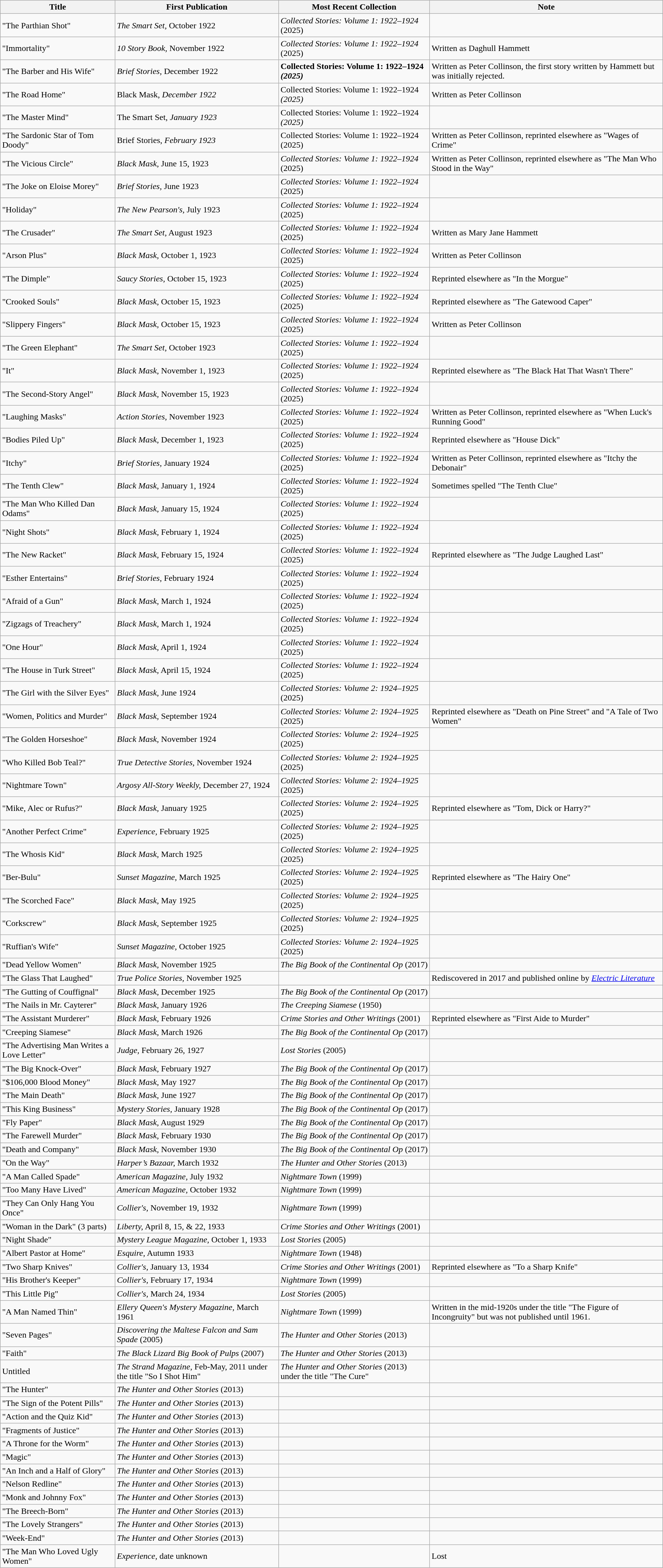<table class="wikitable">
<tr>
<th>Title</th>
<th>First Publication</th>
<th>Most Recent Collection</th>
<th>Note</th>
</tr>
<tr>
<td>"The Parthian Shot"</td>
<td><em>The Smart Set,</em> October 1922</td>
<td><em>Collected Stories: Volume 1: 1922–1924</em> (2025)</td>
<td></td>
</tr>
<tr>
<td>"Immortality"</td>
<td><em>10 Story Book,</em> November 1922</td>
<td><em>Collected Stories: Volume 1: 1922–1924</em> (2025)</td>
<td>Written as Daghull Hammett</td>
</tr>
<tr>
<td>"The Barber and His Wife"</td>
<td><em>Brief Stories,</em> December 1922</td>
<td><strong>Collected Stories: Volume 1: 1922–1924<em> (2025)</td>
<td>Written as Peter Collinson, the first story written by Hammett but was initially rejected.</td>
</tr>
<tr>
<td>"The Road Home"</td>
<td></em>Black Mask,<em> December 1922</td>
<td></em>Collected Stories: Volume 1: 1922–1924<em> (2025)</td>
<td>Written as Peter Collinson</td>
</tr>
<tr>
<td>"The Master Mind"</td>
<td></em>The Smart Set,<em> January 1923</td>
<td></em>Collected Stories: Volume 1: 1922–1924<em> (2025)</td>
<td></td>
</tr>
<tr>
<td>"The Sardonic Star of Tom Doody"</td>
<td></em>Brief Stories,<em> February 1923</td>
<td></strong>Collected Stories: Volume 1: 1922–1924</em> (2025)</td>
<td>Written as Peter Collinson, reprinted elsewhere as "Wages of Crime"</td>
</tr>
<tr>
<td>"The Vicious Circle"</td>
<td><em>Black Mask,</em> June 15, 1923</td>
<td><em>Collected Stories: Volume 1: 1922–1924</em> (2025)</td>
<td>Written as Peter Collinson, reprinted elsewhere as "The Man Who Stood in the Way"</td>
</tr>
<tr>
<td>"The Joke on Eloise Morey"</td>
<td><em>Brief Stories,</em> June 1923</td>
<td><em>Collected Stories: Volume 1: 1922–1924</em> (2025)</td>
<td></td>
</tr>
<tr>
<td>"Holiday"</td>
<td><em>The New Pearson's,</em> July 1923</td>
<td><em>Collected Stories: Volume 1: 1922–1924</em> (2025)</td>
<td></td>
</tr>
<tr>
<td>"The Crusader"</td>
<td><em>The Smart Set,</em> August 1923</td>
<td><em>Collected Stories: Volume 1: 1922–1924</em> (2025)</td>
<td>Written as Mary Jane Hammett</td>
</tr>
<tr>
<td>"Arson Plus"</td>
<td><em>Black Mask,</em> October 1, 1923</td>
<td><em>Collected Stories: Volume 1: 1922–1924</em> (2025)</td>
<td>Written as Peter Collinson</td>
</tr>
<tr>
<td>"The Dimple"</td>
<td><em>Saucy Stories,</em> October 15, 1923</td>
<td><em>Collected Stories: Volume 1: 1922–1924</em> (2025)</td>
<td>Reprinted elsewhere as "In the Morgue"</td>
</tr>
<tr>
<td>"Crooked Souls"</td>
<td><em>Black Mask,</em> October 15, 1923</td>
<td><em>Collected Stories: Volume 1: 1922–1924</em> (2025)</td>
<td>Reprinted elsewhere as "The Gatewood Caper"</td>
</tr>
<tr>
<td>"Slippery Fingers"</td>
<td><em>Black Mask,</em> October 15, 1923</td>
<td><em>Collected Stories: Volume 1: 1922–1924</em> (2025)</td>
<td>Written as Peter Collinson</td>
</tr>
<tr>
<td>"The Green Elephant"</td>
<td><em>The Smart Set,</em> October 1923</td>
<td><em>Collected Stories: Volume 1: 1922–1924</em> (2025)</td>
<td></td>
</tr>
<tr>
<td>"It"</td>
<td><em>Black Mask,</em> November 1, 1923</td>
<td><em>Collected Stories: Volume 1: 1922–1924</em> (2025)</td>
<td>Reprinted elsewhere as "The Black Hat That Wasn't There"</td>
</tr>
<tr>
<td>"The Second-Story Angel"</td>
<td><em>Black Mask,</em> November 15, 1923</td>
<td><em>Collected Stories: Volume 1: 1922–1924</em> (2025)</td>
<td></td>
</tr>
<tr>
<td>"Laughing Masks"</td>
<td><em>Action Stories,</em> November 1923</td>
<td><em>Collected Stories: Volume 1: 1922–1924</em> (2025)</td>
<td>Written as Peter Collinson, reprinted elsewhere as "When Luck's Running Good"</td>
</tr>
<tr>
<td>"Bodies Piled Up"</td>
<td><em>Black Mask,</em> December 1, 1923</td>
<td><em>Collected Stories: Volume 1: 1922–1924</em> (2025)</td>
<td>Reprinted elsewhere as "House Dick"</td>
</tr>
<tr>
<td>"Itchy"</td>
<td><em>Brief Stories,</em> January 1924</td>
<td><em>Collected Stories: Volume 1: 1922–1924</em> (2025)</td>
<td>Written as Peter Collinson, reprinted elsewhere as "Itchy the Debonair"</td>
</tr>
<tr>
<td>"The Tenth Clew"</td>
<td><em>Black Mask,</em> January 1, 1924</td>
<td><em>Collected Stories: Volume 1: 1922–1924</em> (2025)</td>
<td>Sometimes spelled "The Tenth Clue"</td>
</tr>
<tr>
<td>"The Man Who Killed Dan Odams"</td>
<td><em>Black Mask,</em> January 15, 1924</td>
<td><em>Collected Stories: Volume 1: 1922–1924</em> (2025)</td>
<td></td>
</tr>
<tr>
<td>"Night Shots"</td>
<td><em>Black Mask,</em> February 1, 1924</td>
<td><em>Collected Stories: Volume 1: 1922–1924</em> (2025)</td>
<td></td>
</tr>
<tr>
<td>"The New Racket"</td>
<td><em>Black Mask,</em> February 15, 1924</td>
<td><em>Collected Stories: Volume 1: 1922–1924</em> (2025)</td>
<td>Reprinted elsewhere as "The Judge Laughed Last"</td>
</tr>
<tr>
<td>"Esther Entertains"</td>
<td><em>Brief Stories,</em> February 1924</td>
<td><em>Collected Stories: Volume 1: 1922–1924</em> (2025)</td>
<td></td>
</tr>
<tr>
<td>"Afraid of a Gun"</td>
<td><em>Black Mask,</em> March 1, 1924</td>
<td><em>Collected Stories: Volume 1: 1922–1924</em> (2025)</td>
<td></td>
</tr>
<tr>
<td>"Zigzags of Treachery"</td>
<td><em>Black Mask,</em> March 1, 1924</td>
<td><em>Collected Stories: Volume 1: 1922–1924</em> (2025)</td>
<td></td>
</tr>
<tr>
<td>"One Hour"</td>
<td><em>Black Mask,</em> April 1, 1924</td>
<td><em>Collected Stories: Volume 1: 1922–1924</em> (2025)</td>
<td></td>
</tr>
<tr>
<td>"The House in Turk Street"</td>
<td><em>Black Mask,</em> April 15, 1924</td>
<td><em>Collected Stories: Volume 1: 1922–1924</em> (2025)</td>
<td></td>
</tr>
<tr>
<td>"The Girl with the Silver Eyes"</td>
<td><em>Black Mask,</em> June 1924</td>
<td><em>Collected Stories: Volume 2: 1924–1925</em> (2025)</td>
<td></td>
</tr>
<tr>
<td>"Women, Politics and Murder"</td>
<td><em>Black Mask,</em> September 1924</td>
<td><em>Collected Stories: Volume 2: 1924–1925</em> (2025)</td>
<td>Reprinted elsewhere as "Death on Pine Street" and "A Tale of Two Women"</td>
</tr>
<tr>
<td>"The Golden Horseshoe"</td>
<td><em>Black Mask,</em> November 1924</td>
<td><em>Collected Stories: Volume 2: 1924–1925</em> (2025)</td>
<td></td>
</tr>
<tr>
<td>"Who Killed Bob Teal?"</td>
<td><em>True Detective Stories,</em> November 1924</td>
<td><em>Collected Stories: Volume 2: 1924–1925</em> (2025)</td>
<td></td>
</tr>
<tr>
<td>"Nightmare Town"</td>
<td><em>Argosy All-Story Weekly,</em> December 27, 1924</td>
<td><em>Collected Stories: Volume 2: 1924–1925</em> (2025)</td>
<td></td>
</tr>
<tr>
<td>"Mike, Alec or Rufus?"</td>
<td><em>Black Mask,</em> January 1925</td>
<td><em>Collected Stories: Volume 2: 1924–1925</em> (2025)</td>
<td>Reprinted elsewhere as "Tom, Dick or Harry?"</td>
</tr>
<tr>
<td>"Another Perfect Crime"</td>
<td><em>Experience,</em> February 1925</td>
<td><em>Collected Stories: Volume 2: 1924–1925</em> (2025)</td>
<td></td>
</tr>
<tr>
<td>"The Whosis Kid"</td>
<td><em>Black Mask,</em> March 1925</td>
<td><em>Collected Stories: Volume 2: 1924–1925</em> (2025)</td>
<td></td>
</tr>
<tr>
<td>"Ber-Bulu"</td>
<td><em>Sunset Magazine,</em> March 1925</td>
<td><em>Collected Stories: Volume 2: 1924–1925</em> (2025)</td>
<td>Reprinted elsewhere as "The Hairy One"</td>
</tr>
<tr>
<td>"The Scorched Face"</td>
<td><em>Black Mask,</em> May 1925</td>
<td><em>Collected Stories: Volume 2: 1924–1925</em> (2025)</td>
<td></td>
</tr>
<tr>
<td>"Corkscrew"</td>
<td><em>Black Mask,</em> September 1925</td>
<td><em>Collected Stories: Volume 2: 1924–1925</em> (2025)</td>
<td></td>
</tr>
<tr>
<td>"Ruffian's Wife"</td>
<td><em>Sunset Magazine,</em> October 1925</td>
<td><em>Collected Stories: Volume 2: 1924–1925</em> (2025)</td>
<td></td>
</tr>
<tr>
<td>"Dead Yellow Women"</td>
<td><em>Black Mask,</em> November 1925</td>
<td><em>The Big Book of the Continental Op</em> (2017)</td>
<td></td>
</tr>
<tr>
<td>"The Glass That Laughed"</td>
<td><em>True Police Stories,</em> November 1925</td>
<td></td>
<td>Rediscovered in 2017 and published online by <em><a href='#'>Electric Literature</a></em></td>
</tr>
<tr>
<td>"The Gutting of Couffignal"</td>
<td><em>Black Mask,</em> December 1925</td>
<td><em>The Big Book of the Continental Op</em> (2017)</td>
<td></td>
</tr>
<tr>
<td>"The Nails in Mr. Cayterer"</td>
<td><em>Black Mask,</em> January 1926</td>
<td><em>The Creeping Siamese</em> (1950)</td>
<td></td>
</tr>
<tr>
<td>"The Assistant Murderer"</td>
<td><em>Black Mask,</em> February 1926</td>
<td><em>Crime Stories and Other Writings</em> (2001)</td>
<td>Reprinted elsewhere as "First Aide to Murder"</td>
</tr>
<tr>
<td>"Creeping Siamese"</td>
<td><em>Black Mask,</em> March 1926</td>
<td><em>The Big Book of the Continental Op</em> (2017)</td>
<td></td>
</tr>
<tr>
<td>"The Advertising Man Writes a Love Letter"</td>
<td><em>Judge,</em> February 26, 1927</td>
<td><em>Lost Stories</em> (2005)</td>
<td></td>
</tr>
<tr>
<td>"The Big Knock-Over"</td>
<td><em>Black Mask,</em> February 1927</td>
<td><em>The Big Book of the Continental Op</em> (2017)</td>
<td></td>
</tr>
<tr>
<td>"$106,000 Blood Money"</td>
<td><em>Black Mask,</em> May 1927</td>
<td><em>The Big Book of the Continental Op</em> (2017)</td>
<td></td>
</tr>
<tr>
<td>"The Main Death"</td>
<td><em>Black Mask,</em> June 1927</td>
<td><em>The Big Book of the Continental Op</em> (2017)</td>
<td></td>
</tr>
<tr>
<td>"This King Business"</td>
<td><em>Mystery Stories,</em> January 1928</td>
<td><em>The Big Book of the Continental Op</em> (2017)</td>
<td></td>
</tr>
<tr>
<td>"Fly Paper"</td>
<td><em>Black Mask,</em> August 1929</td>
<td><em>The Big Book of the Continental Op</em> (2017)</td>
<td></td>
</tr>
<tr>
<td>"The Farewell Murder"</td>
<td><em>Black Mask,</em> February 1930</td>
<td><em>The Big Book of the Continental Op</em> (2017)</td>
<td></td>
</tr>
<tr>
<td>"Death and Company"</td>
<td><em>Black Mask,</em> November 1930</td>
<td><em>The Big Book of the Continental Op</em> (2017)</td>
<td></td>
</tr>
<tr>
<td>"On the Way"</td>
<td><em>Harper’s Bazaar,</em> March 1932</td>
<td><em>The Hunter and Other Stories</em> (2013)</td>
<td></td>
</tr>
<tr>
<td>"A Man Called Spade"</td>
<td><em>American Magazine,</em> July 1932</td>
<td><em>Nightmare Town</em> (1999)</td>
<td></td>
</tr>
<tr>
<td>"Too Many Have Lived"</td>
<td><em>American Magazine,</em> October 1932</td>
<td><em>Nightmare Town</em> (1999)</td>
<td></td>
</tr>
<tr>
<td>"They Can Only Hang You Once"</td>
<td><em>Collier's,</em> November 19, 1932</td>
<td><em>Nightmare Town</em> (1999)</td>
<td></td>
</tr>
<tr>
<td>"Woman in the Dark" (3 parts)</td>
<td><em>Liberty,</em> April 8, 15, & 22, 1933</td>
<td><em>Crime Stories and Other Writings</em> (2001)</td>
<td></td>
</tr>
<tr>
<td>"Night Shade"</td>
<td><em>Mystery League Magazine,</em> October 1, 1933</td>
<td><em>Lost Stories</em> (2005)</td>
<td></td>
</tr>
<tr>
<td>"Albert Pastor at Home"</td>
<td><em>Esquire,</em> Autumn 1933</td>
<td><em>Nightmare Town</em> (1948)</td>
<td></td>
</tr>
<tr>
<td>"Two Sharp Knives"</td>
<td><em>Collier's,</em> January 13, 1934</td>
<td><em>Crime Stories and Other Writings</em> (2001)</td>
<td>Reprinted elsewhere as "To a Sharp Knife"</td>
</tr>
<tr>
<td>"His Brother's Keeper"</td>
<td><em>Collier's,</em> February 17, 1934</td>
<td><em>Nightmare Town</em> (1999)</td>
<td></td>
</tr>
<tr>
<td>"This Little Pig"</td>
<td><em>Collier's,</em> March 24, 1934</td>
<td><em>Lost Stories</em> (2005)</td>
<td></td>
</tr>
<tr>
<td>"A Man Named Thin"</td>
<td><em>Ellery Queen's Mystery Magazine,</em> March 1961</td>
<td><em>Nightmare Town</em> (1999)</td>
<td>Written in the mid-1920s under the title "The Figure of Incongruity" but was not published until 1961.</td>
</tr>
<tr>
<td>"Seven Pages"</td>
<td><em>Discovering the Maltese Falcon and Sam Spade</em> (2005)</td>
<td><em>The Hunter and Other Stories</em> (2013)</td>
<td></td>
</tr>
<tr>
<td>"Faith"</td>
<td><em>The Black Lizard Big Book of Pulps</em> (2007)</td>
<td><em>The Hunter and Other Stories</em> (2013)</td>
<td></td>
</tr>
<tr>
<td>Untitled</td>
<td><em>The Strand Magazine,</em> Feb-May, 2011 under the title "So I Shot Him"</td>
<td><em>The Hunter and Other Stories</em> (2013) under the title "The Cure"</td>
<td></td>
</tr>
<tr>
<td>"The Hunter"</td>
<td><em>The Hunter and Other Stories</em> (2013)</td>
<td></td>
<td></td>
</tr>
<tr>
<td>"The Sign of the Potent Pills"</td>
<td><em>The Hunter and Other Stories</em> (2013)</td>
<td></td>
<td></td>
</tr>
<tr>
<td>"Action and the Quiz Kid"</td>
<td><em>The Hunter and Other Stories</em> (2013)</td>
<td></td>
<td></td>
</tr>
<tr>
<td>"Fragments of Justice"</td>
<td><em>The Hunter and Other Stories</em> (2013)</td>
<td></td>
<td></td>
</tr>
<tr>
<td>"A Throne for the Worm"</td>
<td><em>The Hunter and Other Stories</em> (2013)</td>
<td></td>
<td></td>
</tr>
<tr>
<td>"Magic"</td>
<td><em>The Hunter and Other Stories</em> (2013)</td>
<td></td>
<td></td>
</tr>
<tr>
<td>"An Inch and a Half of Glory"</td>
<td><em>The Hunter and Other Stories</em> (2013)</td>
<td></td>
<td></td>
</tr>
<tr>
<td>"Nelson Redline"</td>
<td><em>The Hunter and Other Stories</em> (2013)</td>
<td></td>
<td></td>
</tr>
<tr>
<td>"Monk and Johnny Fox"</td>
<td><em>The Hunter and Other Stories</em> (2013)</td>
<td></td>
<td></td>
</tr>
<tr>
<td>"The Breech-Born"</td>
<td><em>The Hunter and Other Stories</em> (2013)</td>
<td></td>
<td></td>
</tr>
<tr>
<td>"The Lovely Strangers"</td>
<td><em>The Hunter and Other Stories</em> (2013)</td>
<td></td>
<td></td>
</tr>
<tr>
<td>"Week-End"</td>
<td><em>The Hunter and Other Stories</em> (2013)</td>
<td></td>
<td></td>
</tr>
<tr>
<td>"The Man Who Loved Ugly Women"</td>
<td><em>Experience,</em> date unknown</td>
<td></td>
<td>Lost</td>
</tr>
</table>
